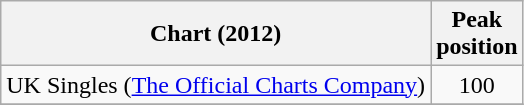<table class="wikitable sortable">
<tr>
<th>Chart (2012)</th>
<th>Peak<br>position</th>
</tr>
<tr>
<td>UK Singles (<a href='#'>The Official Charts Company</a>)</td>
<td align="center">100</td>
</tr>
<tr>
</tr>
</table>
